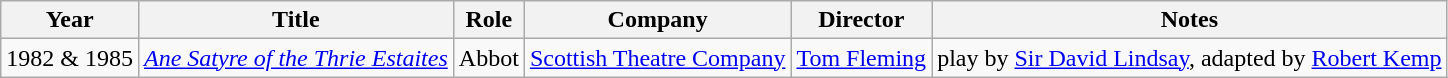<table class="wikitable">
<tr>
<th>Year</th>
<th>Title</th>
<th>Role</th>
<th>Company</th>
<th>Director</th>
<th>Notes</th>
</tr>
<tr>
<td>1982 & 1985</td>
<td><em><a href='#'>Ane Satyre of the Thrie Estaites</a></em></td>
<td>Abbot</td>
<td><a href='#'>Scottish Theatre Company</a></td>
<td><a href='#'>Tom Fleming</a></td>
<td>play by <a href='#'>Sir David Lindsay</a>, adapted by <a href='#'>Robert Kemp</a></td>
</tr>
</table>
